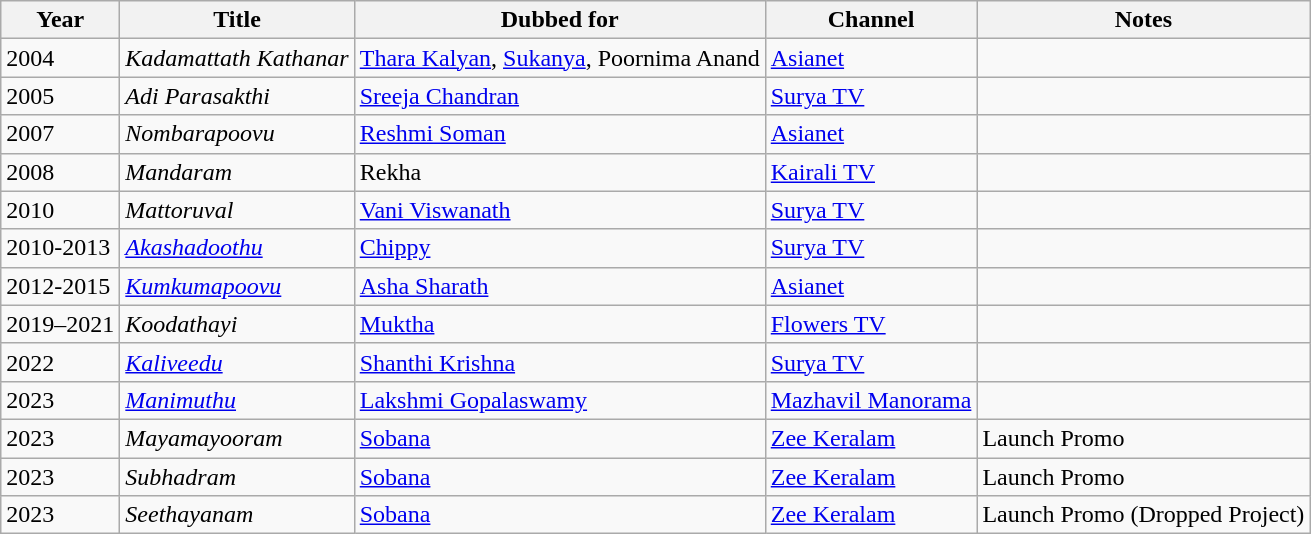<table class="wikitable sortable">
<tr>
<th scope="col">Year</th>
<th scope="col">Title</th>
<th scope="col">Dubbed for</th>
<th scope="col">Channel</th>
<th class="unsortable" scope="col">Notes</th>
</tr>
<tr>
<td>2004</td>
<td><em>Kadamattath Kathanar</em></td>
<td><a href='#'>Thara Kalyan</a>, <a href='#'>Sukanya</a>, Poornima Anand</td>
<td><a href='#'>Asianet</a></td>
<td></td>
</tr>
<tr>
<td>2005</td>
<td><em>Adi Parasakthi</em></td>
<td><a href='#'>Sreeja Chandran</a></td>
<td><a href='#'>Surya TV</a></td>
<td></td>
</tr>
<tr>
<td>2007</td>
<td><em>Nombarapoovu</em></td>
<td><a href='#'>Reshmi Soman</a></td>
<td><a href='#'>Asianet</a></td>
<td></td>
</tr>
<tr>
<td>2008</td>
<td><em>Mandaram</em></td>
<td>Rekha</td>
<td><a href='#'>Kairali TV</a></td>
<td></td>
</tr>
<tr>
<td>2010</td>
<td><em>Mattoruval</em></td>
<td><a href='#'>Vani Viswanath</a></td>
<td><a href='#'>Surya TV</a></td>
<td></td>
</tr>
<tr>
<td>2010-2013</td>
<td><em><a href='#'>Akashadoothu</a></em></td>
<td><a href='#'>Chippy</a></td>
<td><a href='#'>Surya TV</a></td>
<td></td>
</tr>
<tr>
<td>2012-2015</td>
<td><em><a href='#'>Kumkumapoovu</a></em></td>
<td><a href='#'>Asha Sharath</a></td>
<td><a href='#'>Asianet</a></td>
<td></td>
</tr>
<tr>
<td>2019–2021</td>
<td><em>Koodathayi</em></td>
<td><a href='#'>Muktha</a></td>
<td><a href='#'>Flowers TV</a></td>
<td></td>
</tr>
<tr>
<td>2022</td>
<td><em><a href='#'>Kaliveedu</a></em></td>
<td><a href='#'>Shanthi Krishna</a></td>
<td><a href='#'>Surya TV</a></td>
<td></td>
</tr>
<tr>
<td>2023</td>
<td><em><a href='#'>Manimuthu</a></em></td>
<td><a href='#'>Lakshmi Gopalaswamy</a></td>
<td><a href='#'>Mazhavil Manorama</a></td>
<td></td>
</tr>
<tr>
<td>2023</td>
<td><em>Mayamayooram</em></td>
<td><a href='#'>Sobana</a></td>
<td><a href='#'>Zee Keralam</a></td>
<td>Launch Promo</td>
</tr>
<tr>
<td>2023</td>
<td><em>Subhadram</em></td>
<td><a href='#'>Sobana</a></td>
<td><a href='#'>Zee Keralam</a></td>
<td>Launch Promo</td>
</tr>
<tr>
<td>2023</td>
<td><em>Seethayanam</em></td>
<td><a href='#'>Sobana</a></td>
<td><a href='#'>Zee Keralam</a></td>
<td>Launch Promo (Dropped Project)</td>
</tr>
</table>
